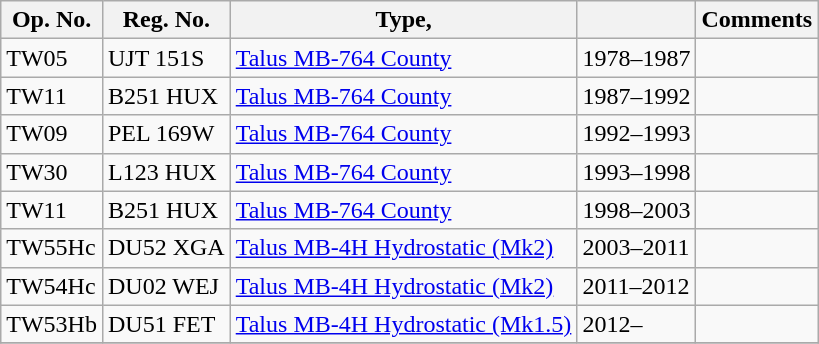<table class="wikitable">
<tr>
<th>Op. No.</th>
<th>Reg. No.</th>
<th>Type,</th>
<th></th>
<th>Comments</th>
</tr>
<tr>
<td>TW05</td>
<td>UJT 151S</td>
<td><a href='#'>Talus MB-764 County</a></td>
<td>1978–1987</td>
<td></td>
</tr>
<tr>
<td>TW11</td>
<td>B251 HUX</td>
<td><a href='#'>Talus MB-764 County</a></td>
<td>1987–1992</td>
<td></td>
</tr>
<tr>
<td>TW09</td>
<td>PEL 169W</td>
<td><a href='#'>Talus MB-764 County</a></td>
<td>1992–1993</td>
<td></td>
</tr>
<tr>
<td>TW30</td>
<td>L123 HUX</td>
<td><a href='#'>Talus MB-764 County</a></td>
<td>1993–1998</td>
<td></td>
</tr>
<tr>
<td>TW11</td>
<td>B251 HUX</td>
<td><a href='#'>Talus MB-764 County</a></td>
<td>1998–2003</td>
<td></td>
</tr>
<tr>
<td>TW55Hc</td>
<td>DU52 XGA</td>
<td><a href='#'>Talus MB-4H Hydrostatic (Mk2)</a></td>
<td>2003–2011</td>
<td></td>
</tr>
<tr>
<td>TW54Hc</td>
<td>DU02 WEJ</td>
<td><a href='#'>Talus MB-4H Hydrostatic (Mk2)</a></td>
<td>2011–2012</td>
<td></td>
</tr>
<tr>
<td>TW53Hb</td>
<td>DU51 FET</td>
<td><a href='#'>Talus MB-4H Hydrostatic (Mk1.5)</a></td>
<td>2012–</td>
<td></td>
</tr>
<tr>
</tr>
</table>
